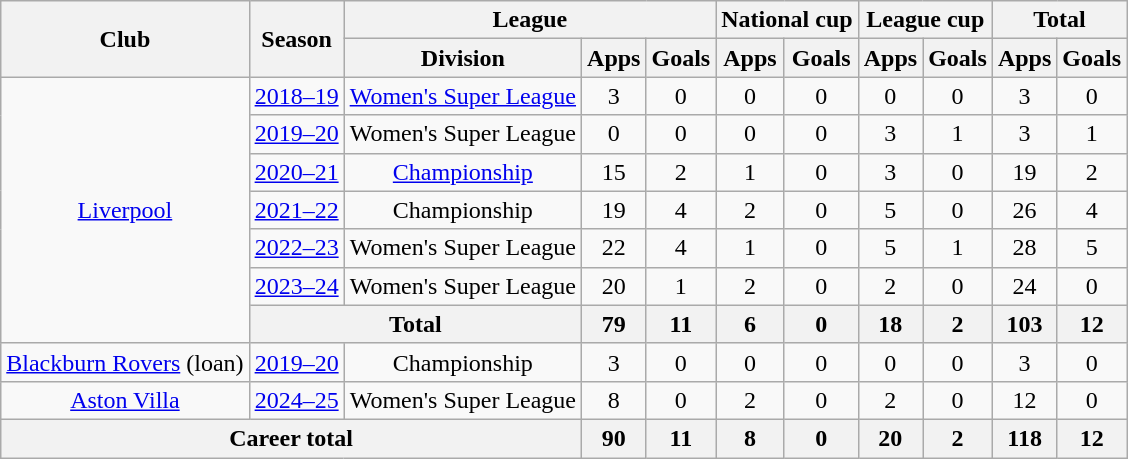<table class="wikitable" style="text-align:center">
<tr>
<th rowspan="2">Club</th>
<th rowspan="2">Season</th>
<th colspan="3">League</th>
<th colspan="2">National cup</th>
<th colspan="2">League cup</th>
<th colspan="2">Total</th>
</tr>
<tr>
<th>Division</th>
<th>Apps</th>
<th>Goals</th>
<th>Apps</th>
<th>Goals</th>
<th>Apps</th>
<th>Goals</th>
<th>Apps</th>
<th>Goals</th>
</tr>
<tr>
<td rowspan="7"><a href='#'>Liverpool</a></td>
<td><a href='#'>2018–19</a></td>
<td><a href='#'>Women's Super League</a></td>
<td>3</td>
<td>0</td>
<td>0</td>
<td>0</td>
<td>0</td>
<td>0</td>
<td>3</td>
<td>0</td>
</tr>
<tr>
<td><a href='#'>2019–20</a></td>
<td>Women's Super League</td>
<td>0</td>
<td>0</td>
<td>0</td>
<td>0</td>
<td>3</td>
<td>1</td>
<td>3</td>
<td>1</td>
</tr>
<tr>
<td><a href='#'>2020–21</a></td>
<td><a href='#'>Championship</a></td>
<td>15</td>
<td>2</td>
<td>1</td>
<td>0</td>
<td>3</td>
<td>0</td>
<td>19</td>
<td>2</td>
</tr>
<tr>
<td><a href='#'>2021–22</a></td>
<td>Championship</td>
<td>19</td>
<td>4</td>
<td>2</td>
<td>0</td>
<td>5</td>
<td>0</td>
<td>26</td>
<td>4</td>
</tr>
<tr>
<td><a href='#'>2022–23</a></td>
<td>Women's Super League</td>
<td>22</td>
<td>4</td>
<td>1</td>
<td>0</td>
<td>5</td>
<td>1</td>
<td>28</td>
<td>5</td>
</tr>
<tr>
<td><a href='#'>2023–24</a></td>
<td>Women's Super League</td>
<td>20</td>
<td>1</td>
<td>2</td>
<td>0</td>
<td>2</td>
<td>0</td>
<td>24</td>
<td>0</td>
</tr>
<tr>
<th colspan="2">Total</th>
<th>79</th>
<th>11</th>
<th>6</th>
<th>0</th>
<th>18</th>
<th>2</th>
<th>103</th>
<th>12</th>
</tr>
<tr>
<td><a href='#'>Blackburn Rovers</a> (loan)</td>
<td><a href='#'>2019–20</a></td>
<td>Championship</td>
<td>3</td>
<td>0</td>
<td>0</td>
<td>0</td>
<td>0</td>
<td>0</td>
<td>3</td>
<td>0</td>
</tr>
<tr>
<td><a href='#'>Aston Villa</a></td>
<td><a href='#'>2024–25</a></td>
<td>Women's Super League</td>
<td>8</td>
<td>0</td>
<td>2</td>
<td>0</td>
<td>2</td>
<td>0</td>
<td>12</td>
<td>0</td>
</tr>
<tr>
<th colspan="3">Career total</th>
<th>90</th>
<th>11</th>
<th>8</th>
<th>0</th>
<th>20</th>
<th>2</th>
<th>118</th>
<th>12</th>
</tr>
</table>
